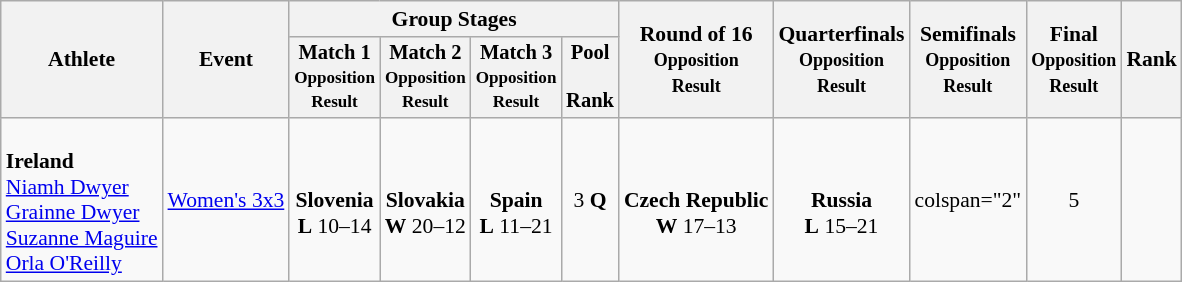<table class="wikitable" style="font-size:90%;">
<tr>
<th rowspan=2>Athlete</th>
<th rowspan=2>Event</th>
<th colspan="4">Group Stages</th>
<th rowspan="2">Round of 16 <small><br>Opposition<br>Result</small></th>
<th rowspan="2">Quarterfinals <small><br>Opposition<br>Result</small></th>
<th rowspan="2">Semifinals <small><br>Opposition<br>Result</small></th>
<th rowspan="2">Final <small><br>Opposition<br>Result</small></th>
<th rowspan="2">Rank</th>
</tr>
<tr style="font-size:95%">
<th>Match 1 <small><br>Opposition<br>Result</small></th>
<th>Match 2 <small><br>Opposition<br>Result</small></th>
<th>Match 3 <small><br>Opposition<br>Result</small></th>
<th>Pool<br> <br>Rank</th>
</tr>
<tr align=center>
<td align=left><br><strong>Ireland</strong><br><a href='#'>Niamh Dwyer</a><br> <a href='#'>Grainne Dwyer</a><br> <a href='#'>Suzanne Maguire</a><br> <a href='#'>Orla O'Reilly</a></td>
<td align=left><a href='#'>Women's 3x3</a></td>
<td><br><strong>Slovenia</strong><br> <strong>L</strong> 10–14</td>
<td><br><strong>Slovakia</strong><br> <strong>W</strong> 20–12</td>
<td><br><strong>Spain</strong><br> <strong>L</strong> 11–21</td>
<td>3 <strong>Q</strong></td>
<td><br><strong>Czech Republic</strong><br> <strong>W</strong> 17–13</td>
<td><br><strong>Russia</strong><br> <strong>L</strong> 15–21</td>
<td>colspan="2" </td>
<td>5</td>
</tr>
</table>
